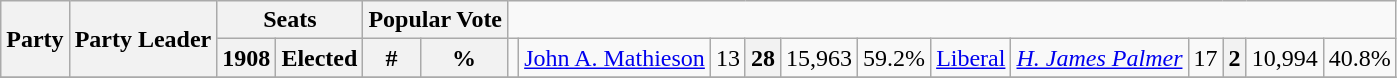<table class="wikitable">
<tr>
<th rowspan="2" colspan="2">Party</th>
<th rowspan="2">Party Leader</th>
<th colspan="2">Seats</th>
<th colspan="2">Popular Vote</th>
</tr>
<tr>
<th>1908</th>
<th>Elected</th>
<th>#</th>
<th>%<br>
</th>
<td></td>
<td><a href='#'>John A. Mathieson</a></td>
<td align=right>13</td>
<th align=right><strong>28</strong></th>
<td align=right>15,963</td>
<td align=right>59.2%<br>
</td>
<td><a href='#'>Liberal</a></td>
<td><em><a href='#'>H. James Palmer</a></em></td>
<td align=right>17</td>
<th align=right><strong>2</strong></th>
<td align=right>10,994</td>
<td align=right>40.8%</td>
</tr>
<tr>
</tr>
</table>
